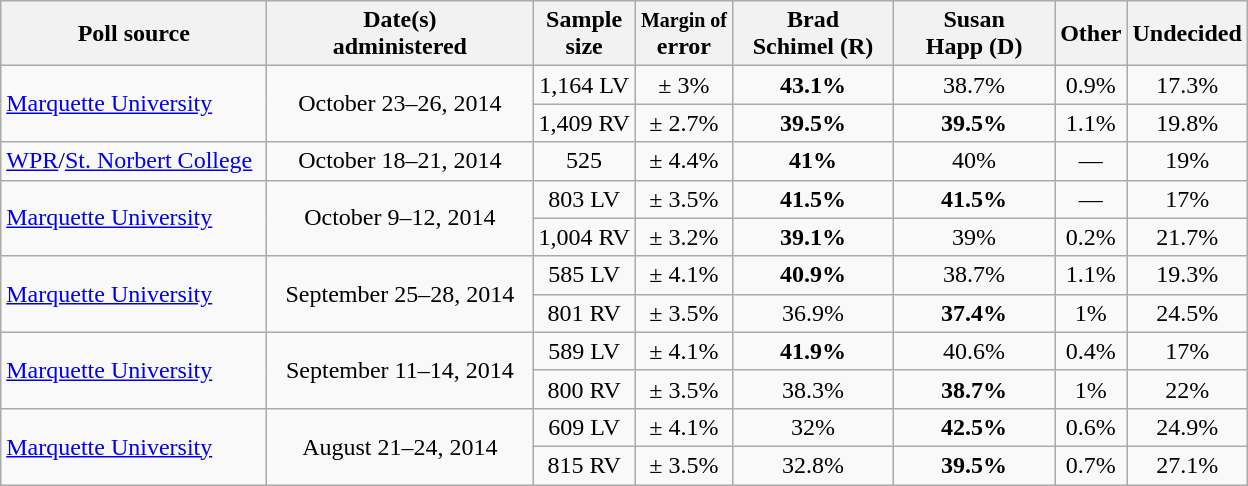<table class="wikitable">
<tr>
<th style="width:170px;">Poll source</th>
<th style="width:170px;">Date(s)<br>administered</th>
<th class="small">Sample<br>size</th>
<th><small>Margin of</small><br>error</th>
<th style="width:100px;">Brad<br>Schimel (R)</th>
<th style="width:100px;">Susan<br>Happ (D)</th>
<th style="width:40px;">Other</th>
<th style="width:40px;">Undecided</th>
</tr>
<tr>
<td rowspan="2"><a href='#'>Marquette University</a></td>
<td rowspan="2" align="center">October 23–26, 2014</td>
<td style="text-align:center;">1,164 LV</td>
<td style="text-align:center;">± 3%</td>
<td align="center" ><strong>43.1%</strong></td>
<td style="text-align:center;">38.7%</td>
<td style="text-align:center;">0.9%</td>
<td style="text-align:center;">17.3%</td>
</tr>
<tr>
<td style="text-align:center;">1,409 RV</td>
<td style="text-align:center;">± 2.7%</td>
<td style="text-align:center;"><strong>39.5%</strong></td>
<td style="text-align:center;"><strong>39.5%</strong></td>
<td style="text-align:center;">1.1%</td>
<td style="text-align:center;">19.8%</td>
</tr>
<tr>
<td><a href='#'>WPR</a>/<a href='#'>St. Norbert College</a></td>
<td style="text-align:center;">October 18–21, 2014</td>
<td style="text-align:center;">525</td>
<td style="text-align:center;">± 4.4%</td>
<td align="center" ><strong>41%</strong></td>
<td style="text-align:center;">40%</td>
<td style="text-align:center;">—</td>
<td style="text-align:center;">19%</td>
</tr>
<tr>
<td rowspan="2"><a href='#'>Marquette University</a></td>
<td rowspan="2" align="center">October 9–12, 2014</td>
<td style="text-align:center;">803 LV</td>
<td style="text-align:center;">± 3.5%</td>
<td style="text-align:center;"><strong>41.5%</strong></td>
<td style="text-align:center;"><strong>41.5%</strong></td>
<td style="text-align:center;">—</td>
<td style="text-align:center;">17%</td>
</tr>
<tr>
<td style="text-align:center;">1,004 RV</td>
<td style="text-align:center;">± 3.2%</td>
<td align="center" ><strong>39.1%</strong></td>
<td style="text-align:center;">39%</td>
<td style="text-align:center;">0.2%</td>
<td style="text-align:center;">21.7%</td>
</tr>
<tr>
<td rowspan="2"><a href='#'>Marquette University</a></td>
<td rowspan="2" align="center">September 25–28, 2014</td>
<td style="text-align:center;">585 LV</td>
<td style="text-align:center;">± 4.1%</td>
<td align="center" ><strong>40.9%</strong></td>
<td style="text-align:center;">38.7%</td>
<td style="text-align:center;">1.1%</td>
<td style="text-align:center;">19.3%</td>
</tr>
<tr>
<td style="text-align:center;">801 RV</td>
<td style="text-align:center;">± 3.5%</td>
<td style="text-align:center;">36.9%</td>
<td align="center" ><strong>37.4%</strong></td>
<td style="text-align:center;">1%</td>
<td style="text-align:center;">24.5%</td>
</tr>
<tr>
<td rowspan="2"><a href='#'>Marquette University</a></td>
<td rowspan="2" align="center">September 11–14, 2014</td>
<td style="text-align:center;">589 LV</td>
<td style="text-align:center;">± 4.1%</td>
<td align="center" ><strong>41.9%</strong></td>
<td style="text-align:center;">40.6%</td>
<td style="text-align:center;">0.4%</td>
<td style="text-align:center;">17%</td>
</tr>
<tr>
<td style="text-align:center;">800 RV</td>
<td style="text-align:center;">± 3.5%</td>
<td style="text-align:center;">38.3%</td>
<td align="center" ><strong>38.7%</strong></td>
<td style="text-align:center;">1%</td>
<td style="text-align:center;">22%</td>
</tr>
<tr>
<td rowspan="2"><a href='#'>Marquette University</a></td>
<td rowspan="2" align="center">August 21–24, 2014</td>
<td style="text-align:center;">609 LV</td>
<td style="text-align:center;">± 4.1%</td>
<td style="text-align:center;">32%</td>
<td align="center" ><strong>42.5%</strong></td>
<td style="text-align:center;">0.6%</td>
<td style="text-align:center;">24.9%</td>
</tr>
<tr>
<td style="text-align:center;">815 RV</td>
<td style="text-align:center;">± 3.5%</td>
<td style="text-align:center;">32.8%</td>
<td align="center" ><strong>39.5%</strong></td>
<td style="text-align:center;">0.7%</td>
<td style="text-align:center;">27.1%</td>
</tr>
</table>
